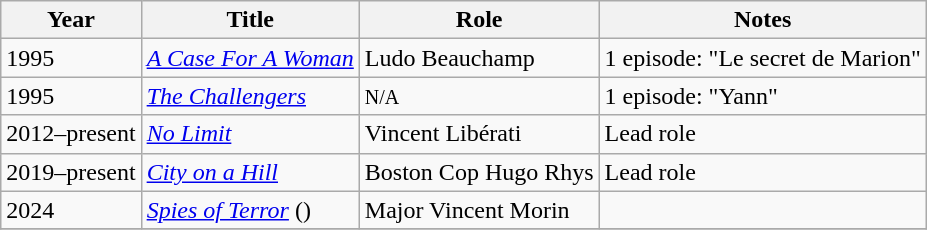<table class="wikitable sortable">
<tr>
<th>Year</th>
<th>Title</th>
<th>Role</th>
<th>Notes</th>
</tr>
<tr>
<td>1995</td>
<td><em><a href='#'>A Case For A Woman</a></em></td>
<td>Ludo Beauchamp</td>
<td>1 episode: "Le secret de Marion"</td>
</tr>
<tr>
<td>1995</td>
<td><em><a href='#'>The Challengers</a></em></td>
<td><span><small>N/A</small></span></td>
<td>1 episode: "Yann"</td>
</tr>
<tr>
<td>2012–present</td>
<td><em><a href='#'>No Limit</a></em></td>
<td>Vincent Libérati</td>
<td>Lead role</td>
</tr>
<tr>
<td>2019–present</td>
<td><em><a href='#'>City on a Hill</a></em></td>
<td>Boston Cop Hugo Rhys</td>
<td>Lead role</td>
</tr>
<tr>
<td>2024</td>
<td><em><a href='#'>Spies of Terror</a></em> ()</td>
<td>Major Vincent Morin</td>
<td></td>
</tr>
<tr>
</tr>
</table>
